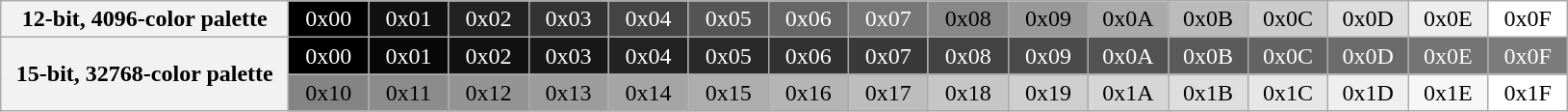<table class="wikitable" style="color: black; text-align: center;">
<tr>
<th style="width: 12pc;">12-bit, 4096-color palette</th>
<td style="color:white; background:#000; width:36pt;">0x00</td>
<td style="color:white; background:#111; width:36pt;">0x01</td>
<td style="color:white; background:#222; width:36pt;">0x02</td>
<td style="color:white; background:#333; width:36pt;">0x03</td>
<td style="color:white; background:#444; width:36pt;">0x04</td>
<td style="color:white; background:#555; width:36pt;">0x05</td>
<td style="color:white; background:#666; width:36pt;">0x06</td>
<td style="color:white; background:#777; width:36pt;">0x07</td>
<td style="color:black; background:#888888; width:36pt;">0x08</td>
<td style="color:black; background:#999; width:36pt;">0x09</td>
<td style="color:black; background:#aaa; width:36pt;">0x0A</td>
<td style="color:black; background:#bbb; width:36pt;">0x0B</td>
<td style="color:black; background:#ccc; width:36pt;">0x0C</td>
<td style="color:black; background:#ddd; width:36pt;">0x0D</td>
<td style="color:black; background:#eee; width:36pt;">0x0E</td>
<td style="color:black; background:#fff; width:36pt;">0x0F</td>
</tr>
<tr>
<th rowspan="2">15-bit, 32768-color palette</th>
<td style="color:white; background:#000;">0x00</td>
<td style="color:white; background:#080808;">0x01</td>
<td style="color:white; background:#101010;">0x02</td>
<td style="color:white; background:#181818;">0x03</td>
<td style="color:white; background:#212121;">0x04</td>
<td style="color:white; background:#292929;">0x05</td>
<td style="color:white; background:#313131;">0x06</td>
<td style="color:white; background:#393939;">0x07</td>
<td style="color:white; background:#424242;">0x08</td>
<td style="color:white; background:#4a4a4a;">0x09</td>
<td style="color:white; background:#525252;">0x0A</td>
<td style="color:white; background:#5a5a5a;">0x0B</td>
<td style="color:white; background:#636363;">0x0C</td>
<td style="color:white; background:#6b6b6b;">0x0D</td>
<td style="color:white; background:#737373;">0x0E</td>
<td style="color:white; background:#7b7b7b;">0x0F</td>
</tr>
<tr style="color:black;">
<td style="background:#848484;">0x10</td>
<td style="background:#8c8c8c;">0x11</td>
<td style="background:#949494;">0x12</td>
<td style="background:#9c9c9c;">0x13</td>
<td style="background:#a5a5a5;">0x14</td>
<td style="background:#adadad;">0x15</td>
<td style="background:#b5b5b5;">0x16</td>
<td style="background:#bdbdbd;">0x17</td>
<td style="background:#c6c6c6;">0x18</td>
<td style="background:#cecece;">0x19</td>
<td style="background:#d6d6d6;">0x1A</td>
<td style="background:#dedede;">0x1B</td>
<td style="background:#e7e7e7;">0x1C</td>
<td style="background:#efefef;">0x1D</td>
<td style="background:#f7f7f7;">0x1E</td>
<td style="background:#fff;">0x1F</td>
</tr>
</table>
